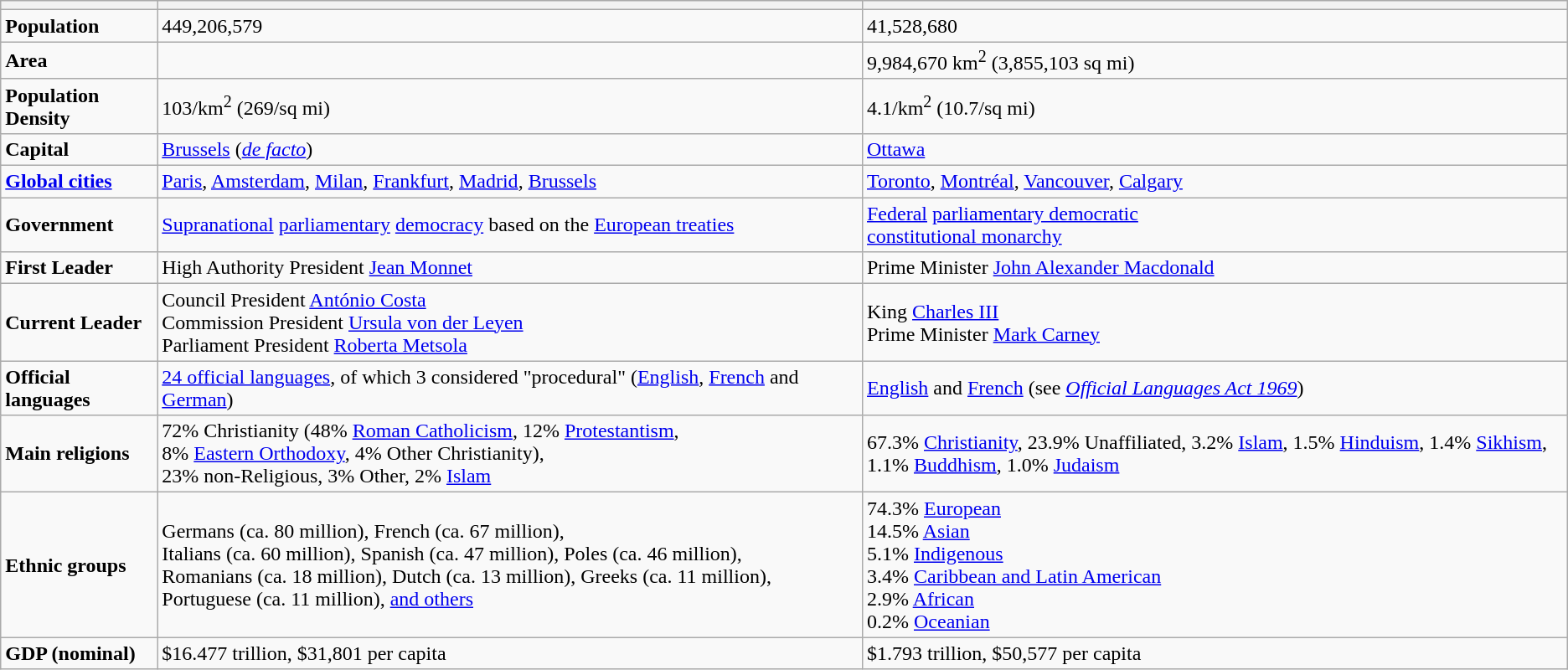<table class="wikitable">
<tr>
<th style="width:10%;"></th>
<th style="width:45%;"></th>
<th style="width:45%;"></th>
</tr>
<tr>
<td><strong>Population</strong></td>
<td>449,206,579</td>
<td>41,528,680</td>
</tr>
<tr>
<td><strong>Area</strong></td>
<td></td>
<td>9,984,670 km<sup>2</sup> (3,855,103 sq mi)</td>
</tr>
<tr>
<td><strong>Population Density</strong></td>
<td>103/km<sup>2</sup> (269/sq mi)</td>
<td>4.1/km<sup>2</sup> (10.7/sq mi)</td>
</tr>
<tr>
<td><strong>Capital</strong></td>
<td><a href='#'>Brussels</a> (<em><a href='#'>de facto</a></em>)</td>
<td><a href='#'>Ottawa</a></td>
</tr>
<tr>
<td><strong><a href='#'>Global cities</a></strong></td>
<td><a href='#'>Paris</a>, <a href='#'>Amsterdam</a>, <a href='#'>Milan</a>, <a href='#'>Frankfurt</a>, <a href='#'>Madrid</a>, <a href='#'>Brussels</a></td>
<td><a href='#'>Toronto</a>, <a href='#'>Montréal</a>, <a href='#'>Vancouver</a>, <a href='#'>Calgary</a></td>
</tr>
<tr>
<td><strong>Government</strong></td>
<td><a href='#'>Supranational</a> <a href='#'>parliamentary</a> <a href='#'>democracy</a> based on the <a href='#'>European treaties</a></td>
<td><a href='#'>Federal</a> <a href='#'>parliamentary democratic</a><br><a href='#'>constitutional monarchy</a></td>
</tr>
<tr>
<td><strong>First Leader</strong></td>
<td>High Authority President <a href='#'>Jean Monnet</a></td>
<td>Prime Minister <a href='#'>John Alexander Macdonald</a></td>
</tr>
<tr>
<td><strong>Current Leader</strong></td>
<td>Council President <a href='#'>António Costa</a><br> Commission President <a href='#'>Ursula von der Leyen</a><br> Parliament President <a href='#'>Roberta Metsola</a></td>
<td>King <a href='#'>Charles III</a><br>Prime Minister <a href='#'>Mark Carney</a></td>
</tr>
<tr>
<td><strong>Official languages</strong></td>
<td><a href='#'>24 official languages</a>, of which 3 considered "procedural" (<a href='#'>English</a>, <a href='#'>French</a> and <a href='#'>German</a>)</td>
<td><a href='#'>English</a> and <a href='#'>French</a> (see <em><a href='#'>Official Languages Act 1969</a></em>)</td>
</tr>
<tr>
<td><strong>Main religions</strong></td>
<td>72% Christianity (48% <a href='#'>Roman Catholicism</a>, 12% <a href='#'>Protestantism</a>,<br> 8% <a href='#'>Eastern Orthodoxy</a>, 4% Other Christianity),<br> 23% non-Religious, 3% Other, 2% <a href='#'>Islam</a></td>
<td>67.3% <a href='#'>Christianity</a>, 23.9% Unaffiliated, 3.2% <a href='#'>Islam</a>, 1.5% <a href='#'>Hinduism</a>, 1.4% <a href='#'>Sikhism</a>, 1.1% <a href='#'>Buddhism</a>, 1.0% <a href='#'>Judaism</a></td>
</tr>
<tr>
<td><strong>Ethnic groups</strong></td>
<td>Germans (ca. 80 million), French (ca. 67 million),<br> Italians (ca. 60 million), Spanish (ca. 47 million), Poles (ca. 46 million),<br> Romanians (ca. 18 million), Dutch (ca. 13 million), Greeks (ca. 11 million),<br> Portuguese (ca. 11 million), <a href='#'>and others</a></td>
<td>74.3% <a href='#'>European</a><br>14.5% <a href='#'>Asian</a><br>5.1% <a href='#'>Indigenous</a><br>3.4% <a href='#'>Caribbean and Latin American</a><br>2.9% <a href='#'>African</a><br>0.2% <a href='#'>Oceanian</a></td>
</tr>
<tr>
<td><strong>GDP (nominal)</strong></td>
<td>$16.477 trillion, $31,801 per capita</td>
<td>$1.793 trillion, $50,577 per capita</td>
</tr>
</table>
